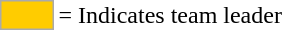<table>
<tr>
<td style="background:#fc0; border:1px solid #aaa; width:2em;"></td>
<td>= Indicates team leader</td>
</tr>
</table>
